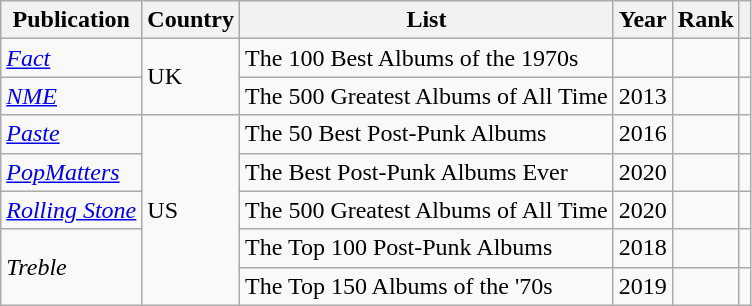<table class="wikitable sortable">
<tr>
<th>Publication</th>
<th>Country</th>
<th>List</th>
<th>Year</th>
<th>Rank</th>
<th class="unsortable"></th>
</tr>
<tr>
<td><em><a href='#'>Fact</a></em></td>
<td scope="rowspan" rowspan=2>UK</td>
<td>The 100 Best Albums of the 1970s</td>
<td></td>
<td></td>
<td></td>
</tr>
<tr>
<td><em><a href='#'>NME</a></em></td>
<td>The 500 Greatest Albums of All Time</td>
<td>2013</td>
<td></td>
<td></td>
</tr>
<tr>
<td><em><a href='#'>Paste</a></em></td>
<td scope="rowspan" rowspan=5>US</td>
<td>The 50 Best Post-Punk Albums</td>
<td>2016</td>
<td></td>
<td></td>
</tr>
<tr>
<td><em><a href='#'>PopMatters</a></em></td>
<td>The Best Post-Punk Albums Ever</td>
<td>2020</td>
<td></td>
<td></td>
</tr>
<tr>
<td><em><a href='#'>Rolling Stone</a></em></td>
<td>The 500 Greatest Albums of All Time</td>
<td>2020</td>
<td></td>
<td></td>
</tr>
<tr>
<td scope="rowspan" rowspan=2><em>Treble</em></td>
<td>The Top 100 Post-Punk Albums</td>
<td>2018</td>
<td></td>
<td></td>
</tr>
<tr>
<td>The Top 150 Albums of the '70s</td>
<td>2019</td>
<td></td>
<td></td>
</tr>
</table>
